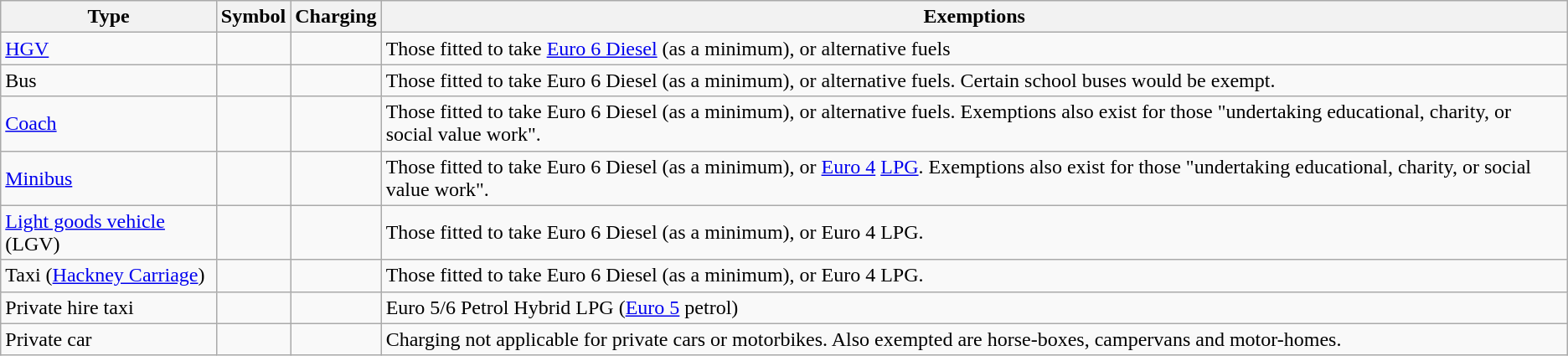<table class="wikitable">
<tr>
<th>Type</th>
<th>Symbol</th>
<th>Charging</th>
<th>Exemptions</th>
</tr>
<tr>
<td><a href='#'>HGV</a></td>
<td></td>
<td></td>
<td>Those fitted to take <a href='#'>Euro 6 Diesel</a> (as a minimum), or alternative fuels</td>
</tr>
<tr>
<td>Bus</td>
<td></td>
<td></td>
<td>Those fitted to take Euro 6 Diesel (as a minimum), or alternative fuels. Certain school buses would be exempt.</td>
</tr>
<tr>
<td><a href='#'>Coach</a></td>
<td></td>
<td></td>
<td>Those fitted to take Euro 6 Diesel (as a minimum), or alternative fuels. Exemptions also exist for those "undertaking educational, charity, or social value work".</td>
</tr>
<tr>
<td><a href='#'>Minibus</a></td>
<td></td>
<td></td>
<td>Those fitted to take Euro 6 Diesel (as a minimum), or <a href='#'>Euro 4</a> <a href='#'>LPG</a>. Exemptions also exist for those "undertaking educational, charity, or social value work".</td>
</tr>
<tr>
<td><a href='#'>Light goods vehicle</a> (LGV)</td>
<td></td>
<td></td>
<td>Those fitted to take Euro 6 Diesel (as a minimum), or Euro 4 LPG.</td>
</tr>
<tr>
<td>Taxi (<a href='#'>Hackney Carriage</a>)</td>
<td></td>
<td></td>
<td>Those fitted to take Euro 6 Diesel (as a minimum), or Euro 4 LPG.</td>
</tr>
<tr>
<td>Private hire taxi</td>
<td></td>
<td></td>
<td>Euro 5/6 Petrol Hybrid LPG (<a href='#'>Euro 5</a> petrol)</td>
</tr>
<tr>
<td>Private car</td>
<td></td>
<td></td>
<td>Charging not applicable for private cars or motorbikes. Also exempted are horse-boxes, campervans and motor-homes.</td>
</tr>
</table>
